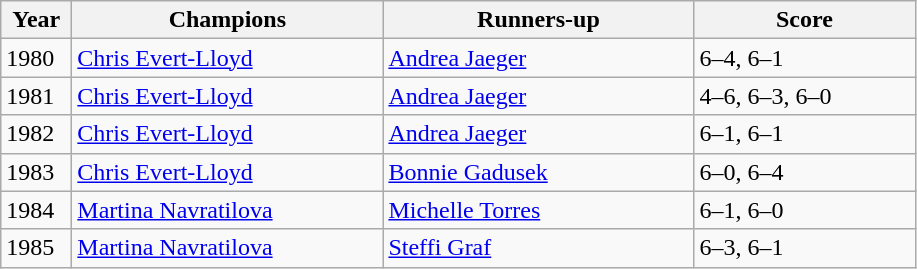<table class="wikitable">
<tr>
<th style="width:40px">Year</th>
<th style="width:200px">Champions</th>
<th style="width:200px">Runners-up</th>
<th style="width:140px" class="unsortable">Score</th>
</tr>
<tr>
<td>1980</td>
<td> <a href='#'>Chris Evert-Lloyd</a></td>
<td> <a href='#'>Andrea Jaeger</a></td>
<td>6–4, 6–1</td>
</tr>
<tr>
<td>1981</td>
<td> <a href='#'>Chris Evert-Lloyd</a></td>
<td> <a href='#'>Andrea Jaeger</a></td>
<td>4–6, 6–3, 6–0</td>
</tr>
<tr>
<td>1982</td>
<td> <a href='#'>Chris Evert-Lloyd</a></td>
<td> <a href='#'>Andrea Jaeger</a></td>
<td>6–1, 6–1</td>
</tr>
<tr>
<td>1983</td>
<td> <a href='#'>Chris Evert-Lloyd</a></td>
<td> <a href='#'>Bonnie Gadusek</a></td>
<td>6–0, 6–4</td>
</tr>
<tr>
<td>1984</td>
<td> <a href='#'>Martina Navratilova</a></td>
<td> <a href='#'>Michelle Torres</a></td>
<td>6–1, 6–0</td>
</tr>
<tr>
<td>1985</td>
<td> <a href='#'>Martina Navratilova</a></td>
<td> <a href='#'>Steffi Graf</a></td>
<td>6–3, 6–1</td>
</tr>
</table>
